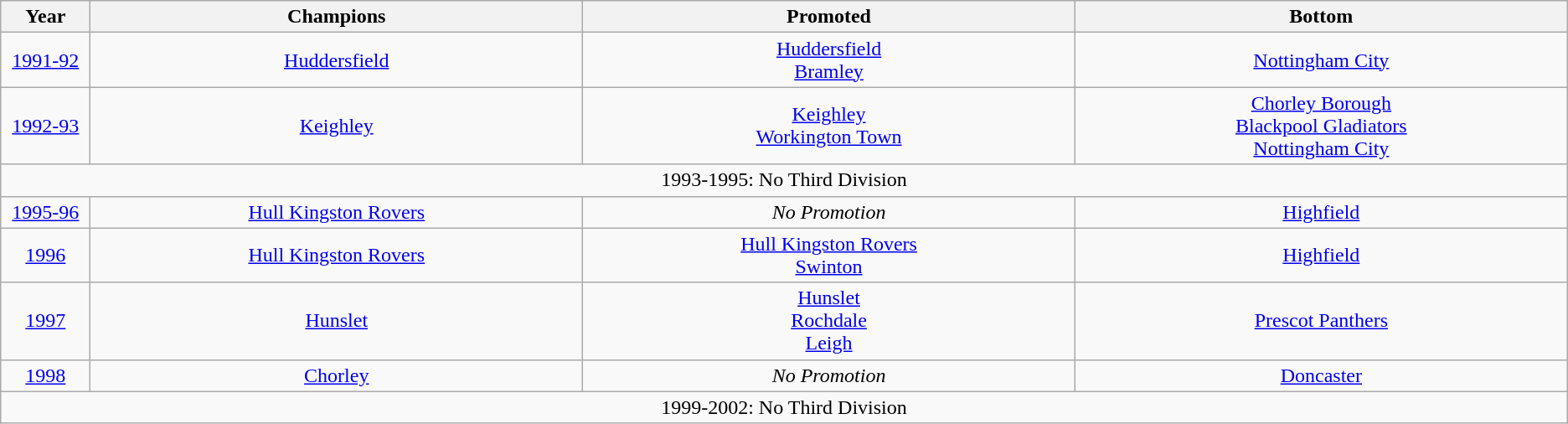<table class="wikitable" style="text-align:center;">
<tr>
<th width=1%>Year</th>
<th width=10%>Champions</th>
<th width=10%>Promoted</th>
<th width=10%>Bottom</th>
</tr>
<tr>
<td><a href='#'>1991-92</a></td>
<td> <a href='#'>Huddersfield</a></td>
<td> <a href='#'>Huddersfield</a><br><a href='#'>Bramley</a></td>
<td><a href='#'>Nottingham City</a></td>
</tr>
<tr>
<td><a href='#'>1992-93</a></td>
<td> <a href='#'>Keighley</a></td>
<td> <a href='#'>Keighley</a><br> <a href='#'>Workington Town</a></td>
<td><a href='#'>Chorley Borough</a><br><a href='#'>Blackpool Gladiators</a><br><a href='#'>Nottingham City</a></td>
</tr>
<tr>
<td colspan=4 style="text-align:center;">1993-1995: No Third Division</td>
</tr>
<tr>
<td><a href='#'>1995-96</a></td>
<td> <a href='#'>Hull Kingston Rovers</a></td>
<td><em>No Promotion</em></td>
<td><a href='#'>Highfield</a></td>
</tr>
<tr>
<td><a href='#'>1996</a></td>
<td> <a href='#'>Hull Kingston Rovers</a></td>
<td> <a href='#'>Hull Kingston Rovers</a><br> <a href='#'>Swinton</a></td>
<td><a href='#'>Highfield</a></td>
</tr>
<tr>
<td><a href='#'>1997</a></td>
<td> <a href='#'>Hunslet</a></td>
<td> <a href='#'>Hunslet</a><br> <a href='#'>Rochdale</a><br> <a href='#'>Leigh</a></td>
<td><a href='#'>Prescot Panthers</a></td>
</tr>
<tr>
<td><a href='#'>1998</a></td>
<td> <a href='#'>Chorley</a></td>
<td><em>No Promotion</em></td>
<td> <a href='#'>Doncaster</a></td>
</tr>
<tr>
<td colspan=4 style="text-align:center;">1999-2002: No Third Division</td>
</tr>
</table>
